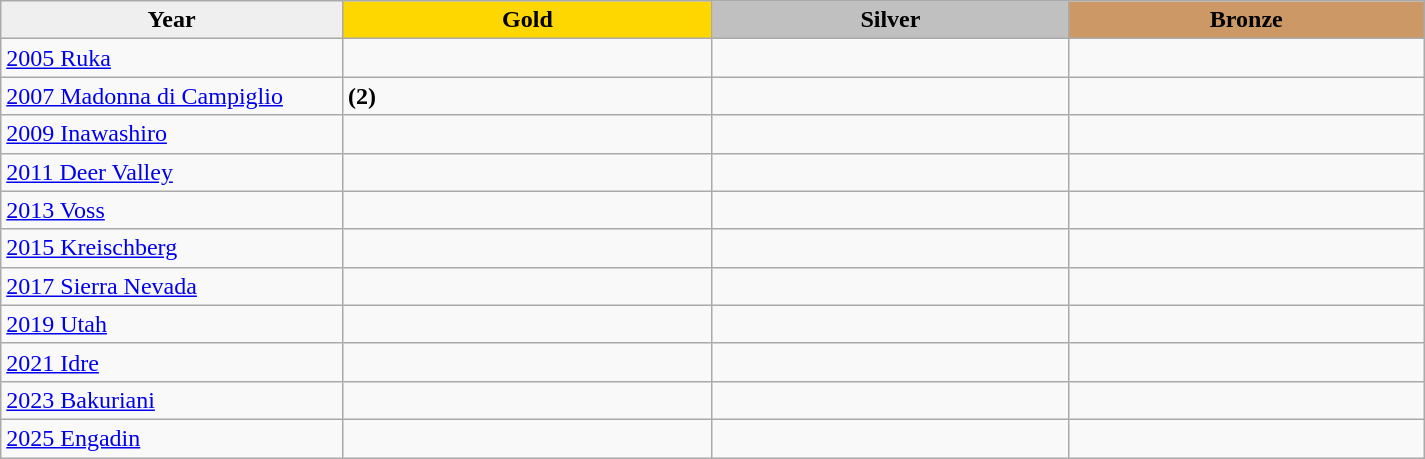<table class="wikitable sortable" style="width:950px;">
<tr>
<th style="width:24%; background:#efefef;">Year</th>
<th style="width:26%; background:gold">Gold</th>
<th style="width:25%; background:silver">Silver</th>
<th style="width:25%; background:#CC9966">Bronze</th>
</tr>
<tr>
<td><a href='#'>2005 Ruka</a></td>
<td></td>
<td></td>
<td></td>
</tr>
<tr>
<td><a href='#'>2007 Madonna di Campiglio</a></td>
<td> <strong>(2)</strong></td>
<td></td>
<td></td>
</tr>
<tr>
<td><a href='#'>2009 Inawashiro</a></td>
<td></td>
<td></td>
<td></td>
</tr>
<tr>
<td><a href='#'>2011 Deer Valley</a></td>
<td></td>
<td></td>
<td></td>
</tr>
<tr>
<td><a href='#'>2013 Voss</a></td>
<td></td>
<td></td>
<td></td>
</tr>
<tr>
<td><a href='#'>2015 Kreischberg</a></td>
<td></td>
<td></td>
<td></td>
</tr>
<tr>
<td><a href='#'>2017 Sierra Nevada</a></td>
<td></td>
<td></td>
<td></td>
</tr>
<tr>
<td><a href='#'>2019 Utah</a></td>
<td></td>
<td></td>
<td></td>
</tr>
<tr>
<td><a href='#'>2021 Idre</a></td>
<td></td>
<td></td>
<td></td>
</tr>
<tr>
<td><a href='#'>2023 Bakuriani</a></td>
<td></td>
<td></td>
<td></td>
</tr>
<tr>
<td><a href='#'>2025 Engadin</a></td>
<td></td>
<td></td>
<td></td>
</tr>
</table>
